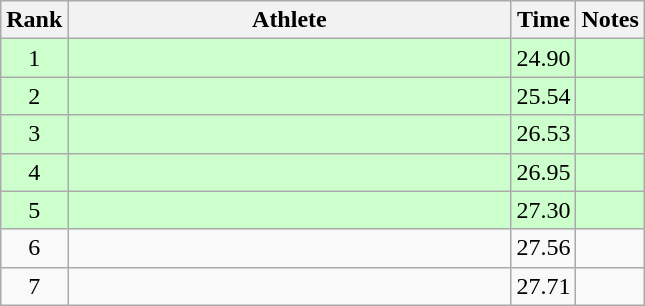<table class="wikitable" style="text-align:center">
<tr>
<th>Rank</th>
<th Style="width:18em">Athlete</th>
<th>Time</th>
<th>Notes</th>
</tr>
<tr style="background:#cfc">
<td>1</td>
<td style="text-align:left"></td>
<td>24.90</td>
<td></td>
</tr>
<tr style="background:#cfc">
<td>2</td>
<td style="text-align:left"></td>
<td>25.54</td>
<td></td>
</tr>
<tr style="background:#cfc">
<td>3</td>
<td style="text-align:left"></td>
<td>26.53</td>
<td></td>
</tr>
<tr style="background:#cfc">
<td>4</td>
<td style="text-align:left"></td>
<td>26.95</td>
<td></td>
</tr>
<tr style="background:#cfc">
<td>5</td>
<td style="text-align:left"></td>
<td>27.30</td>
<td></td>
</tr>
<tr>
<td>6</td>
<td style="text-align:left"></td>
<td>27.56</td>
<td></td>
</tr>
<tr>
<td>7</td>
<td style="text-align:left"></td>
<td>27.71</td>
<td></td>
</tr>
</table>
